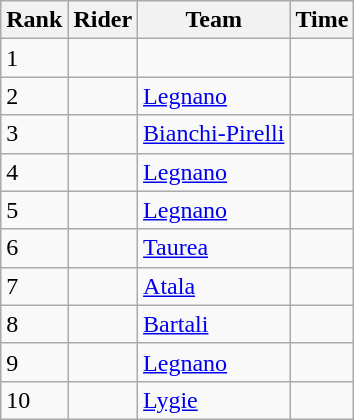<table class="wikitable">
<tr>
<th scope="col">Rank</th>
<th scope="col">Rider</th>
<th scope="col">Team</th>
<th scope="col">Time</th>
</tr>
<tr>
<td>1</td>
<td></td>
<td></td>
<td></td>
</tr>
<tr>
<td>2</td>
<td></td>
<td><a href='#'>Legnano</a></td>
<td></td>
</tr>
<tr>
<td>3</td>
<td></td>
<td><a href='#'>Bianchi-Pirelli</a></td>
<td></td>
</tr>
<tr>
<td>4</td>
<td></td>
<td><a href='#'>Legnano</a></td>
<td></td>
</tr>
<tr>
<td>5</td>
<td></td>
<td><a href='#'>Legnano</a></td>
<td></td>
</tr>
<tr>
<td>6</td>
<td></td>
<td><a href='#'>Taurea</a></td>
<td></td>
</tr>
<tr>
<td>7</td>
<td></td>
<td><a href='#'>Atala</a></td>
<td></td>
</tr>
<tr>
<td>8</td>
<td></td>
<td><a href='#'>Bartali</a></td>
<td></td>
</tr>
<tr>
<td>9</td>
<td></td>
<td><a href='#'>Legnano</a></td>
<td></td>
</tr>
<tr>
<td>10</td>
<td></td>
<td><a href='#'>Lygie</a></td>
<td></td>
</tr>
</table>
